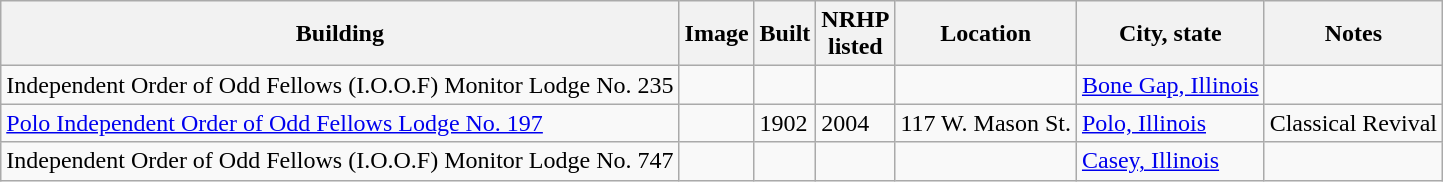<table class="wikitable sortable">
<tr>
<th>Building<br></th>
<th class="unsortable">Image</th>
<th>Built</th>
<th>NRHP<br>listed</th>
<th>Location</th>
<th>City, state</th>
<th class="unsortable">Notes</th>
</tr>
<tr>
<td>Independent Order of Odd Fellows (I.O.O.F) Monitor Lodge No. 235</td>
<td></td>
<td></td>
<td></td>
<td></td>
<td><a href='#'>Bone Gap, Illinois</a></td>
<td></td>
</tr>
<tr>
<td><a href='#'>Polo Independent Order of Odd Fellows Lodge No. 197</a></td>
<td></td>
<td>1902</td>
<td>2004</td>
<td>117 W. Mason St.<br><small></small></td>
<td><a href='#'>Polo, Illinois</a></td>
<td>Classical Revival</td>
</tr>
<tr>
<td>Independent Order of Odd Fellows (I.O.O.F) Monitor Lodge No. 747</td>
<td></td>
<td></td>
<td></td>
<td></td>
<td><a href='#'>Casey, Illinois</a></td>
</tr>
</table>
